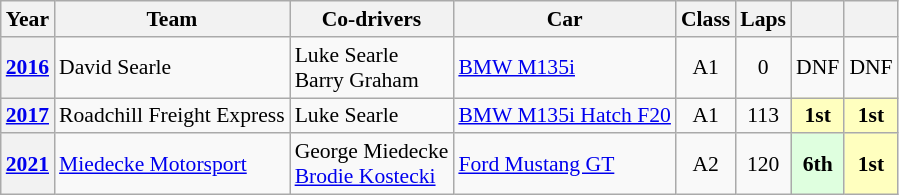<table class="wikitable" style="text-align:center; font-size:90%">
<tr>
<th>Year</th>
<th>Team</th>
<th>Co-drivers</th>
<th>Car</th>
<th>Class</th>
<th>Laps</th>
<th></th>
<th></th>
</tr>
<tr>
<th><a href='#'>2016</a></th>
<td align=left>David Searle</td>
<td align=left> Luke Searle<br>  Barry Graham</td>
<td align=left><a href='#'>BMW M135i</a></td>
<td>A1</td>
<td>0</td>
<td>DNF</td>
<td>DNF</td>
</tr>
<tr>
<th><a href='#'>2017</a></th>
<td align=left>Roadchill Freight Express</td>
<td align=left> Luke Searle</td>
<td align=left><a href='#'>BMW M135i Hatch F20</a></td>
<td>A1</td>
<td>113</td>
<th style=background:#ffffbf>1st</th>
<th style=background:#ffffbf>1st</th>
</tr>
<tr>
<th><a href='#'>2021</a></th>
<td align=left><a href='#'>Miedecke Motorsport</a></td>
<td align=left> George Miedecke<br>  <a href='#'>Brodie Kostecki</a></td>
<td align=left><a href='#'>Ford Mustang GT</a></td>
<td>A2</td>
<td>120</td>
<th style=background:#dfffdf>6th</th>
<th style=background:#ffffbf>1st</th>
</tr>
</table>
